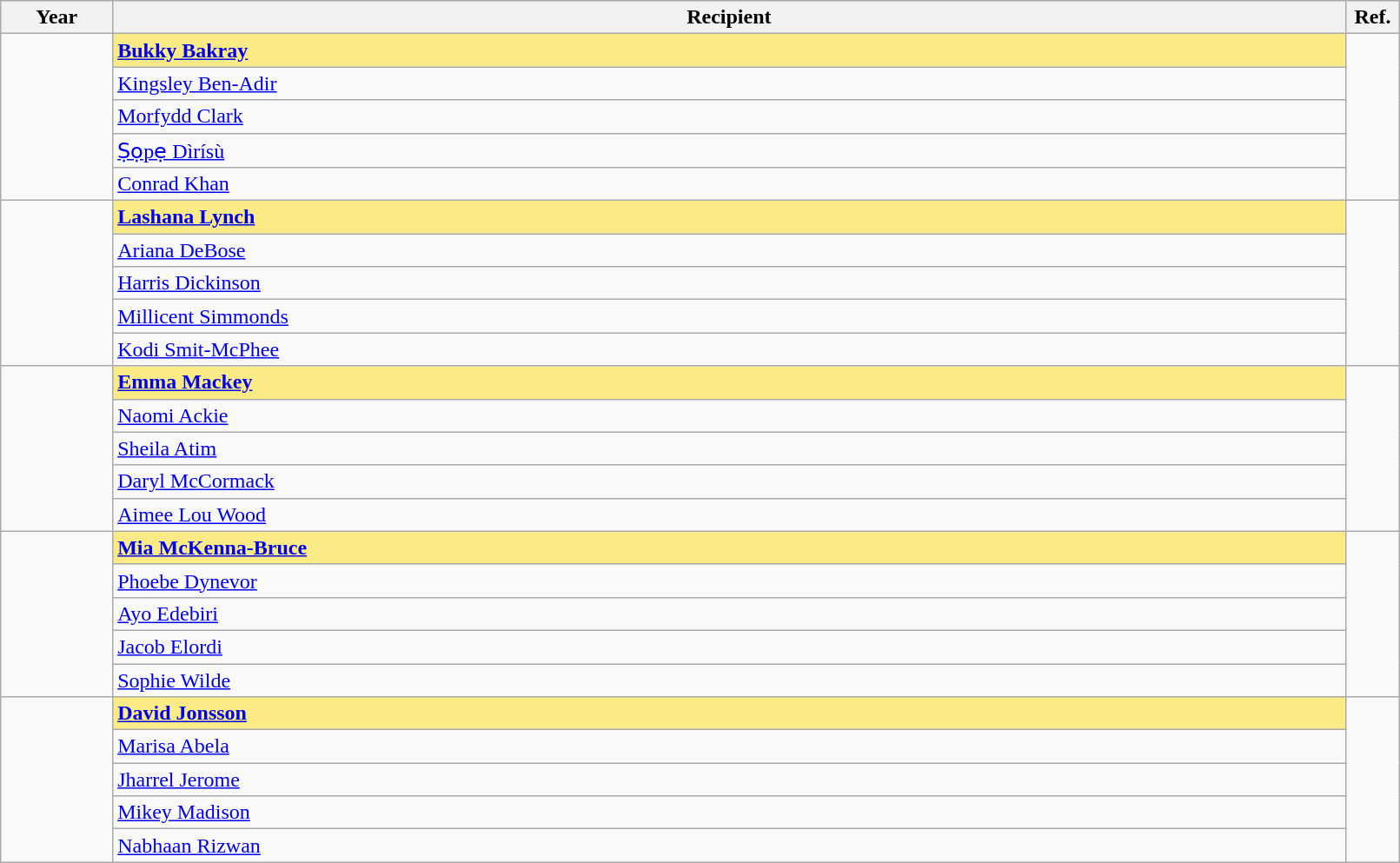<table class="wikitable" style="width:85%;" cellpadding="5">
<tr>
<th style="width:5%;">Year</th>
<th style="width:55%;">Recipient</th>
<th style="width:1%">Ref.</th>
</tr>
<tr>
<td rowspan="5"></td>
<td style="background:#FAEB86"><strong><a href='#'>Bukky Bakray</a></strong></td>
<td rowspan=5, align=center></td>
</tr>
<tr>
<td><a href='#'>Kingsley Ben-Adir</a></td>
</tr>
<tr>
<td><a href='#'>Morfydd Clark</a></td>
</tr>
<tr>
<td><a href='#'>Ṣọpẹ Dìrísù</a></td>
</tr>
<tr>
<td><a href='#'>Conrad Khan</a></td>
</tr>
<tr>
<td rowspan="5"></td>
<td style="background:#FAEB86"><strong><a href='#'>Lashana Lynch</a></strong></td>
<td rowspan=5, align=center></td>
</tr>
<tr>
<td><a href='#'>Ariana DeBose</a></td>
</tr>
<tr>
<td><a href='#'>Harris Dickinson</a></td>
</tr>
<tr>
<td><a href='#'>Millicent Simmonds</a></td>
</tr>
<tr>
<td><a href='#'>Kodi Smit-McPhee</a></td>
</tr>
<tr>
<td rowspan="5"></td>
<td style="background:#FAEB86"><strong><a href='#'>Emma Mackey</a></strong></td>
<td rowspan=5, align=center></td>
</tr>
<tr>
<td><a href='#'>Naomi Ackie</a></td>
</tr>
<tr>
<td><a href='#'>Sheila Atim</a></td>
</tr>
<tr>
<td><a href='#'>Daryl McCormack</a></td>
</tr>
<tr>
<td><a href='#'>Aimee Lou Wood</a></td>
</tr>
<tr>
<td rowspan="5"></td>
<td style="background:#FAEB86"><strong><a href='#'>Mia McKenna-Bruce</a></strong></td>
<td rowspan=5, align=center></td>
</tr>
<tr>
<td><a href='#'>Phoebe Dynevor</a></td>
</tr>
<tr>
<td><a href='#'>Ayo Edebiri</a></td>
</tr>
<tr>
<td><a href='#'>Jacob Elordi</a></td>
</tr>
<tr>
<td><a href='#'>Sophie Wilde</a></td>
</tr>
<tr>
<td rowspan="5"></td>
<td style="background:#FAEB86"><strong><a href='#'>David Jonsson</a></strong></td>
<td rowspan=5, align=center></td>
</tr>
<tr>
<td><a href='#'>Marisa Abela</a></td>
</tr>
<tr>
<td><a href='#'>Jharrel Jerome</a></td>
</tr>
<tr>
<td><a href='#'>Mikey Madison</a></td>
</tr>
<tr>
<td><a href='#'>Nabhaan Rizwan</a></td>
</tr>
</table>
